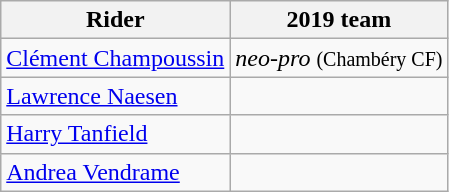<table class="wikitable">
<tr>
<th>Rider</th>
<th>2019 team</th>
</tr>
<tr>
<td><a href='#'>Clément Champoussin</a></td>
<td><em>neo-pro</em> <small>(Chambéry CF)</small></td>
</tr>
<tr>
<td><a href='#'>Lawrence Naesen</a></td>
<td></td>
</tr>
<tr>
<td><a href='#'>Harry Tanfield</a></td>
<td></td>
</tr>
<tr>
<td><a href='#'>Andrea Vendrame</a></td>
<td></td>
</tr>
</table>
